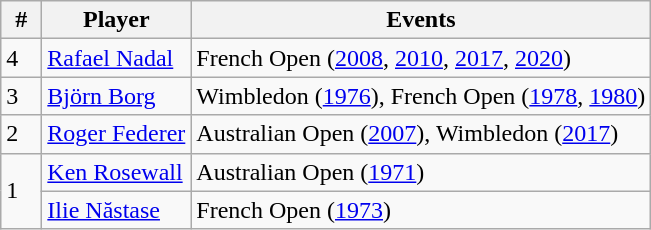<table class="wikitable">
<tr>
<th width=20>#</th>
<th>Player</th>
<th>Events</th>
</tr>
<tr>
<td>4</td>
<td> <a href='#'>Rafael Nadal</a></td>
<td>French Open (<a href='#'>2008</a>, <a href='#'>2010</a>, <a href='#'>2017</a>, <a href='#'>2020</a>)</td>
</tr>
<tr>
<td>3</td>
<td> <a href='#'>Björn Borg</a></td>
<td>Wimbledon (<a href='#'>1976</a>), French Open (<a href='#'>1978</a>, <a href='#'>1980</a>)</td>
</tr>
<tr>
<td>2</td>
<td> <a href='#'>Roger Federer</a></td>
<td>Australian Open (<a href='#'>2007</a>), Wimbledon (<a href='#'>2017</a>)</td>
</tr>
<tr>
<td rowspan=2>1</td>
<td> <a href='#'>Ken Rosewall</a></td>
<td>Australian Open (<a href='#'>1971</a>)</td>
</tr>
<tr>
<td> <a href='#'>Ilie Năstase</a></td>
<td>French Open (<a href='#'>1973</a>)</td>
</tr>
</table>
